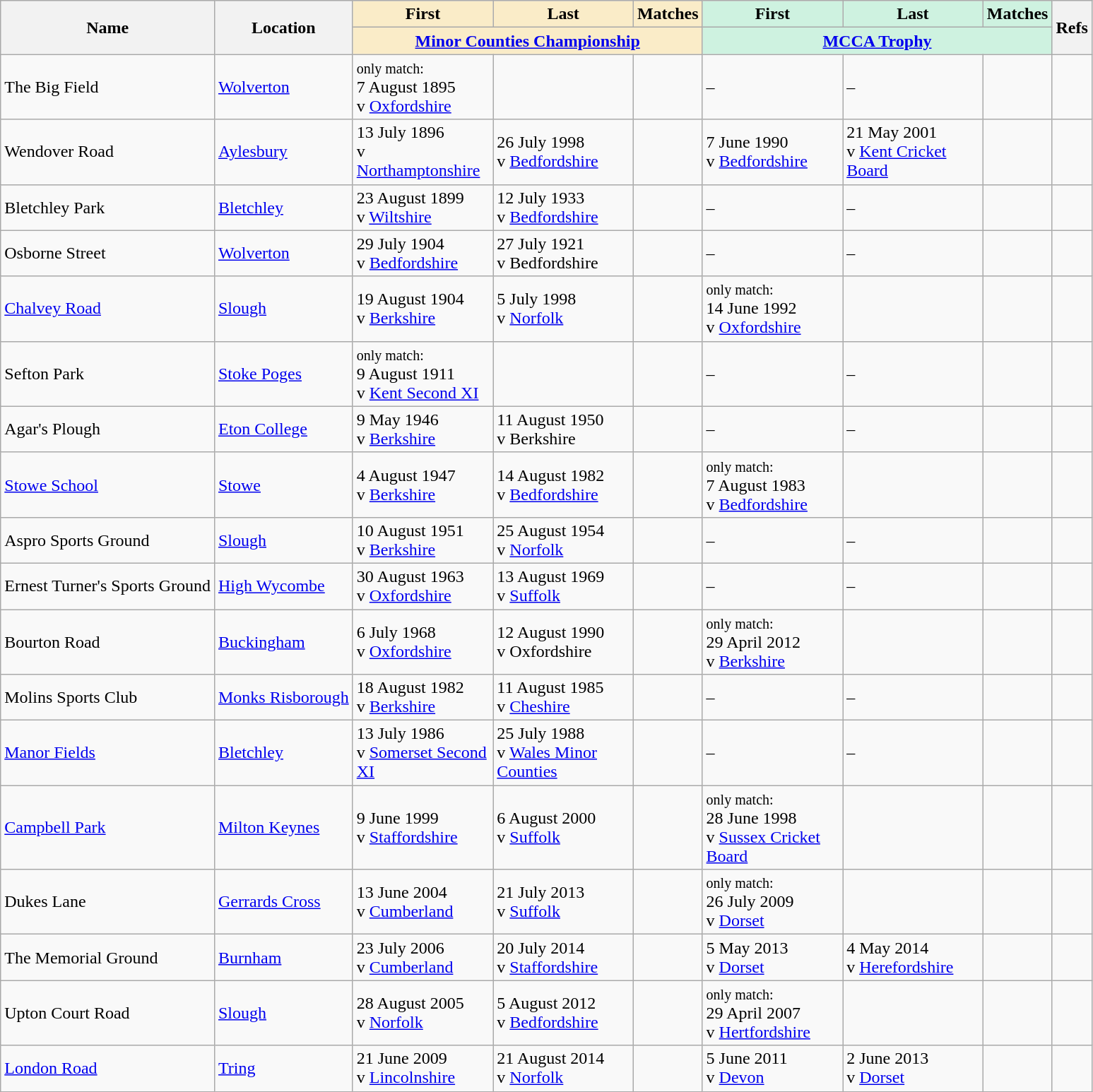<table class="wikitable sortable">
<tr>
<th rowspan="2">Name</th>
<th rowspan="2">Location</th>
<th width="125" class="unsortable" style="background:#faecc8">First</th>
<th width="125" class="unsortable" style="background:#faecc8">Last</th>
<th style="background:#faecc8">Matches</th>
<th width="125" class="unsortable" style="background:#cef2e0">First</th>
<th width="125" class="unsortable" style="background:#cef2e0">Last</th>
<th style="background:#cef2e0">Matches</th>
<th rowspan="2" class="unsortable">Refs</th>
</tr>
<tr class="unsortable">
<th colspan="3" style="background:#faecc8"><a href='#'>Minor Counties Championship</a></th>
<th colspan="3" style="background:#cef2e0"><a href='#'>MCCA Trophy</a></th>
</tr>
<tr>
<td>The Big Field</td>
<td><a href='#'>Wolverton</a></td>
<td><small>only match:</small><br>7 August 1895<br>v <a href='#'>Oxfordshire</a></td>
<td> </td>
<td></td>
<td>–</td>
<td>–</td>
<td></td>
<td></td>
</tr>
<tr>
<td>Wendover Road</td>
<td><a href='#'>Aylesbury</a></td>
<td>13 July 1896<br>v <a href='#'>Northamptonshire</a></td>
<td>26 July 1998<br>v <a href='#'>Bedfordshire</a></td>
<td></td>
<td>7 June 1990<br>v <a href='#'>Bedfordshire</a></td>
<td>21 May 2001<br>v <a href='#'>Kent Cricket Board</a></td>
<td></td>
<td></td>
</tr>
<tr>
<td>Bletchley Park</td>
<td><a href='#'>Bletchley</a></td>
<td>23 August 1899<br>v <a href='#'>Wiltshire</a></td>
<td>12 July 1933<br>v <a href='#'>Bedfordshire</a></td>
<td></td>
<td>–</td>
<td>–</td>
<td></td>
<td></td>
</tr>
<tr>
<td>Osborne Street</td>
<td><a href='#'>Wolverton</a></td>
<td>29 July 1904<br>v <a href='#'>Bedfordshire</a></td>
<td>27 July 1921<br>v Bedfordshire</td>
<td></td>
<td>–</td>
<td>–</td>
<td></td>
<td></td>
</tr>
<tr>
<td><a href='#'>Chalvey Road</a></td>
<td><a href='#'>Slough</a></td>
<td>19 August 1904<br>v <a href='#'>Berkshire</a></td>
<td>5 July 1998<br>v <a href='#'>Norfolk</a></td>
<td></td>
<td><small>only match:</small><br>14 June 1992<br>v <a href='#'>Oxfordshire</a></td>
<td> </td>
<td></td>
<td></td>
</tr>
<tr>
<td>Sefton Park</td>
<td><a href='#'>Stoke Poges</a></td>
<td><small>only match:</small><br>9 August 1911<br>v <a href='#'>Kent Second XI</a></td>
<td> </td>
<td></td>
<td>–</td>
<td>–</td>
<td></td>
<td></td>
</tr>
<tr>
<td>Agar's Plough</td>
<td><a href='#'>Eton College</a></td>
<td>9 May 1946<br>v <a href='#'>Berkshire</a></td>
<td>11 August 1950<br>v Berkshire</td>
<td></td>
<td>–</td>
<td>–</td>
<td></td>
<td></td>
</tr>
<tr>
<td><a href='#'>Stowe School</a><br></td>
<td><a href='#'>Stowe</a></td>
<td>4 August 1947<br>v <a href='#'>Berkshire</a></td>
<td>14 August 1982<br>v <a href='#'>Bedfordshire</a></td>
<td></td>
<td><small>only match:</small><br>7 August 1983<br>v <a href='#'>Bedfordshire</a></td>
<td> </td>
<td></td>
<td></td>
</tr>
<tr>
<td>Aspro Sports Ground</td>
<td><a href='#'>Slough</a></td>
<td>10 August 1951<br>v <a href='#'>Berkshire</a></td>
<td>25 August 1954<br>v <a href='#'>Norfolk</a></td>
<td></td>
<td>–</td>
<td>–</td>
<td></td>
<td></td>
</tr>
<tr>
<td>Ernest Turner's Sports Ground</td>
<td><a href='#'>High Wycombe</a></td>
<td>30 August 1963<br>v <a href='#'>Oxfordshire</a></td>
<td>13 August 1969<br>v <a href='#'>Suffolk</a></td>
<td></td>
<td>–</td>
<td>–</td>
<td></td>
<td></td>
</tr>
<tr>
<td>Bourton Road<br></td>
<td><a href='#'>Buckingham</a></td>
<td>6 July 1968<br>v <a href='#'>Oxfordshire</a></td>
<td>12 August 1990<br>v Oxfordshire</td>
<td></td>
<td><small>only match:</small><br>29 April 2012<br>v <a href='#'>Berkshire</a></td>
<td> </td>
<td></td>
<td></td>
</tr>
<tr>
<td>Molins Sports Club</td>
<td><a href='#'>Monks Risborough</a></td>
<td>18 August 1982<br>v <a href='#'>Berkshire</a></td>
<td>11 August 1985<br>v <a href='#'>Cheshire</a></td>
<td></td>
<td>–</td>
<td>–</td>
<td></td>
<td></td>
</tr>
<tr>
<td><a href='#'>Manor Fields</a><br></td>
<td><a href='#'>Bletchley</a></td>
<td>13 July 1986<br>v <a href='#'>Somerset Second XI</a></td>
<td>25 July 1988<br>v <a href='#'>Wales Minor Counties</a></td>
<td></td>
<td>–</td>
<td>–</td>
<td></td>
<td></td>
</tr>
<tr>
<td><a href='#'>Campbell Park</a><br></td>
<td><a href='#'>Milton Keynes</a></td>
<td>9 June 1999<br>v <a href='#'>Staffordshire</a></td>
<td>6 August 2000<br>v <a href='#'>Suffolk</a></td>
<td></td>
<td><small>only match:</small><br>28 June 1998<br>v <a href='#'>Sussex Cricket Board</a></td>
<td> </td>
<td></td>
<td></td>
</tr>
<tr>
<td>Dukes Lane</td>
<td><a href='#'>Gerrards Cross</a></td>
<td>13 June 2004<br>v <a href='#'>Cumberland</a></td>
<td>21 July 2013<br>v <a href='#'>Suffolk</a></td>
<td></td>
<td><small>only match:</small><br>26 July 2009<br>v <a href='#'>Dorset</a></td>
<td> </td>
<td></td>
<td></td>
</tr>
<tr>
<td>The Memorial Ground<br></td>
<td><a href='#'>Burnham</a></td>
<td>23 July 2006<br>v <a href='#'>Cumberland</a></td>
<td>20 July 2014<br>v <a href='#'>Staffordshire</a></td>
<td></td>
<td>5 May 2013<br>v <a href='#'>Dorset</a></td>
<td>4 May 2014<br>v <a href='#'>Herefordshire</a></td>
<td></td>
<td></td>
</tr>
<tr>
<td>Upton Court Road<br></td>
<td><a href='#'>Slough</a></td>
<td>28 August 2005<br>v <a href='#'>Norfolk</a></td>
<td>5 August 2012<br>v <a href='#'>Bedfordshire</a></td>
<td></td>
<td><small>only match:</small><br>29 April 2007<br>v <a href='#'>Hertfordshire</a></td>
<td> </td>
<td></td>
<td></td>
</tr>
<tr>
<td><a href='#'>London Road</a><br></td>
<td><a href='#'>Tring</a></td>
<td>21 June 2009<br>v <a href='#'>Lincolnshire</a></td>
<td>21 August 2014<br>v <a href='#'>Norfolk</a></td>
<td></td>
<td>5 June 2011<br>v <a href='#'>Devon</a></td>
<td>2 June 2013<br>v <a href='#'>Dorset</a></td>
<td></td>
<td></td>
</tr>
</table>
